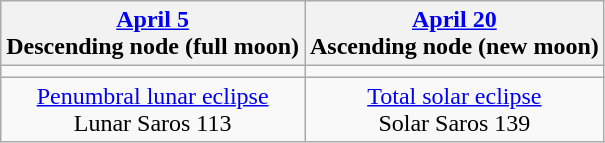<table class="wikitable">
<tr>
<th><a href='#'>April 5</a><br>Descending node (full moon)<br></th>
<th><a href='#'>April 20</a><br>Ascending node (new moon)<br></th>
</tr>
<tr>
<td></td>
<td></td>
</tr>
<tr align=center>
<td><a href='#'>Penumbral lunar eclipse</a><br>Lunar Saros 113</td>
<td><a href='#'>Total solar eclipse</a><br>Solar Saros 139</td>
</tr>
</table>
